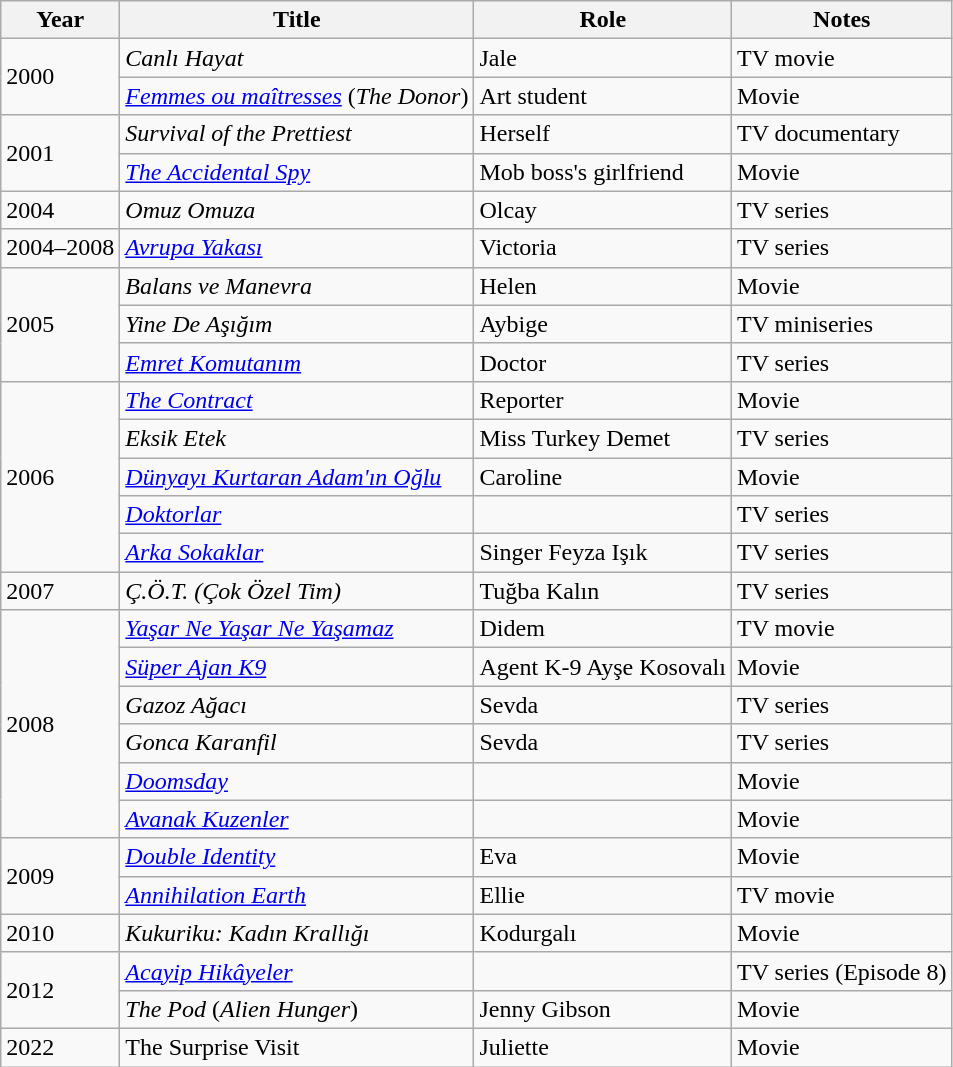<table class="wikitable">
<tr>
<th>Year</th>
<th>Title</th>
<th>Role</th>
<th>Notes</th>
</tr>
<tr>
<td rowspan="2">2000</td>
<td><em>Canlı Hayat</em></td>
<td>Jale</td>
<td>TV movie</td>
</tr>
<tr>
<td><em><a href='#'>Femmes ou maîtresses</a></em> (<em>The Donor</em>)</td>
<td>Art student</td>
<td>Movie</td>
</tr>
<tr>
<td rowspan="2">2001</td>
<td><em>Survival of the Prettiest</em></td>
<td>Herself</td>
<td>TV documentary</td>
</tr>
<tr>
<td><em><a href='#'>The Accidental Spy</a></em></td>
<td>Mob boss's girlfriend</td>
<td>Movie</td>
</tr>
<tr>
<td>2004</td>
<td><em>Omuz Omuza</em></td>
<td>Olcay</td>
<td>TV series</td>
</tr>
<tr>
<td>2004–2008</td>
<td><em><a href='#'>Avrupa Yakası</a></em></td>
<td>Victoria</td>
<td>TV series</td>
</tr>
<tr>
<td rowspan="3">2005</td>
<td><em>Balans ve Manevra</em></td>
<td>Helen</td>
<td>Movie</td>
</tr>
<tr>
<td><em>Yine De Aşığım</em></td>
<td>Aybige</td>
<td>TV miniseries</td>
</tr>
<tr>
<td><em><a href='#'>Emret Komutanım</a></em></td>
<td>Doctor</td>
<td>TV series</td>
</tr>
<tr>
<td rowspan="5">2006</td>
<td><em><a href='#'>The Contract</a></em></td>
<td>Reporter</td>
<td>Movie</td>
</tr>
<tr>
<td><em>Eksik Etek</em></td>
<td>Miss Turkey Demet</td>
<td>TV series</td>
</tr>
<tr>
<td><em><a href='#'>Dünyayı Kurtaran Adam'ın Oğlu</a></em></td>
<td>Caroline</td>
<td>Movie</td>
</tr>
<tr>
<td><em><a href='#'>Doktorlar</a></em></td>
<td></td>
<td>TV series</td>
</tr>
<tr>
<td><em><a href='#'>Arka Sokaklar</a></em></td>
<td>Singer Feyza Işık</td>
<td>TV series</td>
</tr>
<tr>
<td>2007</td>
<td><em>Ç.Ö.T. (Çok Özel Tim)</em></td>
<td>Tuğba Kalın</td>
<td>TV series</td>
</tr>
<tr>
<td rowspan="6">2008</td>
<td><em><a href='#'>Yaşar Ne Yaşar Ne Yaşamaz</a></em></td>
<td>Didem</td>
<td>TV movie</td>
</tr>
<tr>
<td><em><a href='#'>Süper Ajan K9</a></em></td>
<td>Agent K-9 Ayşe Kosovalı</td>
<td>Movie</td>
</tr>
<tr>
<td><em>Gazoz Ağacı</em></td>
<td>Sevda</td>
<td>TV series</td>
</tr>
<tr>
<td><em>Gonca Karanfil</em></td>
<td>Sevda</td>
<td>TV series</td>
</tr>
<tr>
<td><em><a href='#'>Doomsday</a></em></td>
<td></td>
<td>Movie</td>
</tr>
<tr>
<td><em><a href='#'>Avanak Kuzenler</a></em></td>
<td></td>
<td>Movie</td>
</tr>
<tr>
<td rowspan="2">2009</td>
<td><em><a href='#'>Double Identity</a></em></td>
<td>Eva</td>
<td>Movie</td>
</tr>
<tr>
<td><em><a href='#'>Annihilation Earth</a></em></td>
<td>Ellie</td>
<td>TV movie</td>
</tr>
<tr>
<td>2010</td>
<td><em>Kukuriku: Kadın Krallığı</em></td>
<td>Kodurgalı</td>
<td>Movie</td>
</tr>
<tr>
<td rowspan="2">2012</td>
<td><em><a href='#'>Acayip Hikâyeler</a></em></td>
<td></td>
<td>TV series (Episode 8)</td>
</tr>
<tr>
<td><em>The Pod</em> (<em>Alien Hunger</em>)</td>
<td>Jenny Gibson</td>
<td>Movie</td>
</tr>
<tr>
<td>2022</td>
<td>The Surprise Visit</td>
<td>Juliette</td>
<td>Movie</td>
</tr>
</table>
